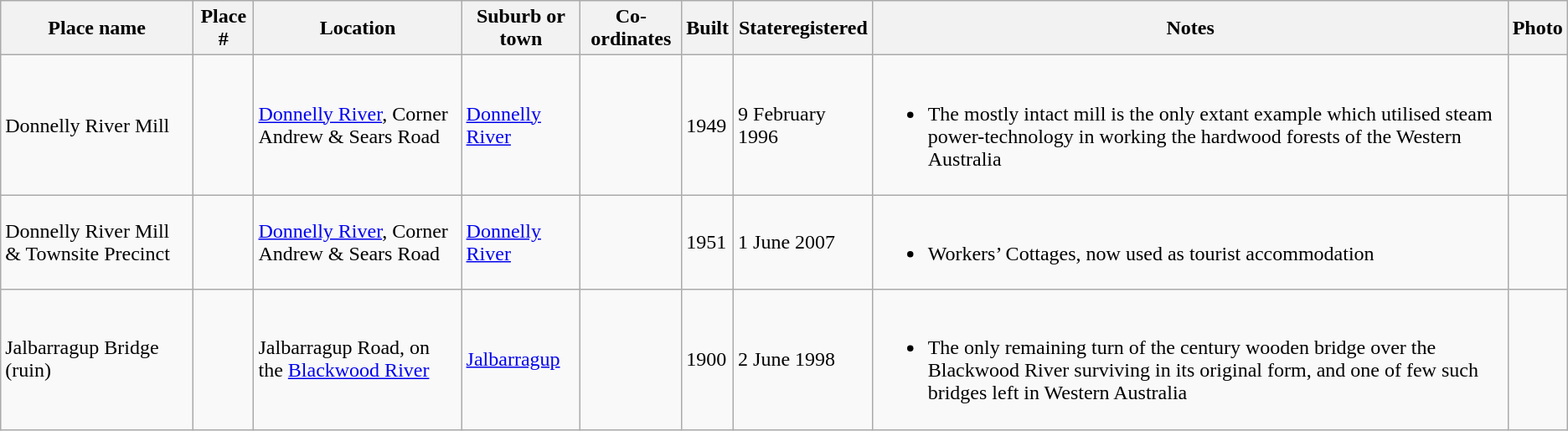<table class="wikitable sortable">
<tr>
<th>Place name</th>
<th>Place #</th>
<th>Location</th>
<th>Suburb or town</th>
<th>Co-ordinates</th>
<th>Built</th>
<th>Stateregistered</th>
<th class="unsortable">Notes</th>
<th class="unsortable">Photo</th>
</tr>
<tr>
<td>Donnelly River Mill</td>
<td></td>
<td><a href='#'>Donnelly River</a>, Corner Andrew & Sears Road</td>
<td><a href='#'>Donnelly River</a></td>
<td></td>
<td>1949</td>
<td>9 February 1996</td>
<td><br><ul><li>The mostly intact mill is the only extant example which utilised steam power-technology in working the hardwood forests of the Western Australia</li></ul></td>
<td></td>
</tr>
<tr>
<td>Donnelly River Mill & Townsite Precinct</td>
<td></td>
<td><a href='#'>Donnelly River</a>, Corner Andrew & Sears Road</td>
<td><a href='#'>Donnelly River</a></td>
<td></td>
<td>1951</td>
<td>1 June 2007</td>
<td><br><ul><li>Workers’ Cottages, now used as tourist accommodation</li></ul></td>
<td></td>
</tr>
<tr>
<td>Jalbarragup Bridge (ruin)</td>
<td></td>
<td>Jalbarragup Road, on the <a href='#'>Blackwood River</a></td>
<td><a href='#'>Jalbarragup</a></td>
<td></td>
<td>1900</td>
<td>2 June 1998</td>
<td><br><ul><li>The only remaining turn of the century wooden bridge over the Blackwood River surviving in its original form, and one of few such bridges left in Western Australia</li></ul></td>
<td></td>
</tr>
</table>
